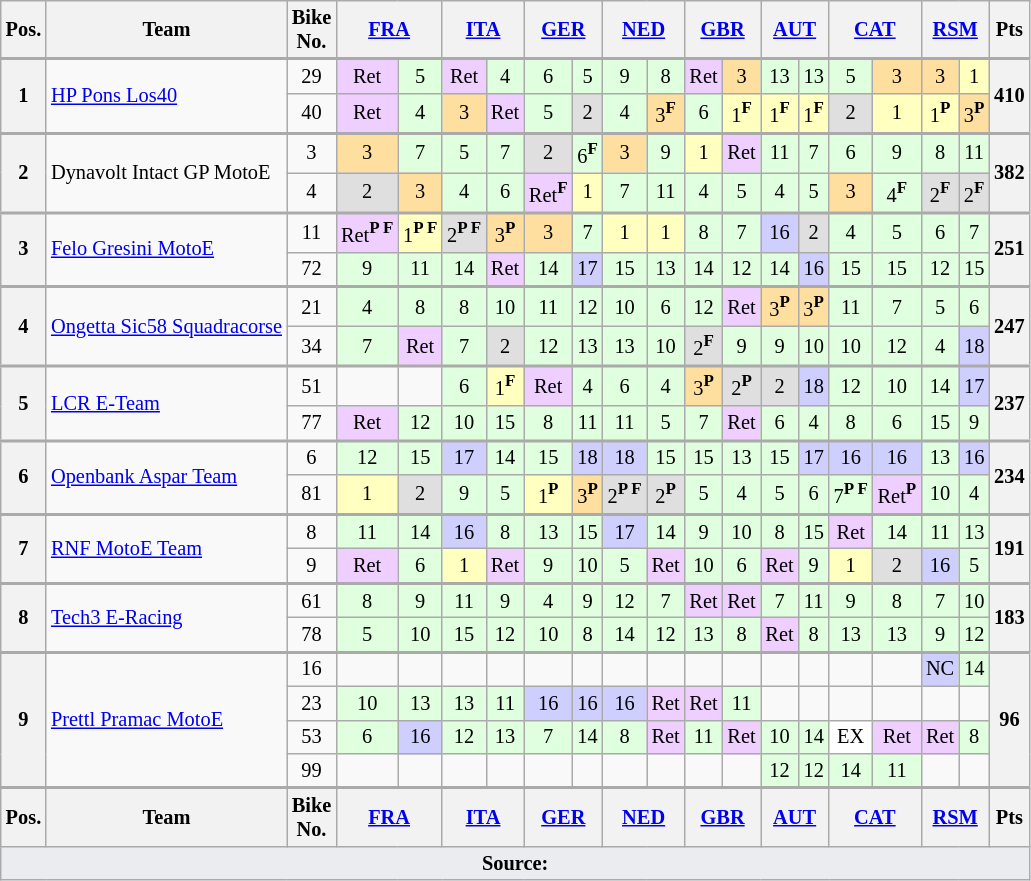<table class="wikitable" style="font-size:85%; text-align:center;">
<tr>
<th>Pos.</th>
<th>Team</th>
<th>Bike<br>No.</th>
<th colspan=2><a href='#'>FRA</a><br></th>
<th colspan=2><a href='#'>ITA</a><br></th>
<th colspan=2><a href='#'>GER</a><br></th>
<th colspan=2><a href='#'>NED</a><br></th>
<th colspan=2><a href='#'>GBR</a><br></th>
<th colspan=2><a href='#'>AUT</a><br></th>
<th colspan=2><a href='#'>CAT</a><br></th>
<th colspan=2><a href='#'>RSM</a><br></th>
<th>Pts</th>
</tr>
<tr style="border-top:2px solid #aaaaaa">
<th rowspan=2>1</th>
<td rowspan=2 align=left> <a href='#'>HP Pons Los40</a></td>
<td>29</td>
<td bgcolor="#efcfff">Ret</td>
<td bgcolor="#dfffdf">5</td>
<td bgcolor="#efcfff">Ret</td>
<td bgcolor="#dfffdf">4</td>
<td bgcolor="#dfffdf">6</td>
<td bgcolor="#dfffdf">5</td>
<td bgcolor="#dfffdf">9</td>
<td bgcolor="#dfffdf">8</td>
<td bgcolor="#efcfff">Ret</td>
<td bgcolor="#ffdf9f">3</td>
<td bgcolor="#dfffdf">13</td>
<td bgcolor="#dfffdf">13</td>
<td bgcolor="#dfffdf">5</td>
<td bgcolor="#ffdf9f">3</td>
<td bgcolor="#ffdf9f">3</td>
<td bgcolor="#ffffbf">1</td>
<th rowspan=2>410</th>
</tr>
<tr>
<td>40</td>
<td bgcolor="#efcfff">Ret</td>
<td bgcolor="#dfffdf">4</td>
<td bgcolor="#ffdf9f">3</td>
<td bgcolor="#efcfff">Ret</td>
<td bgcolor="#dfffdf">5</td>
<td bgcolor="#dfdfdf">2</td>
<td bgcolor="#dfffdf">4</td>
<td bgcolor="#ffdf9f">3<strong><sup>F</sup></strong></td>
<td bgcolor="#dfffdf">6</td>
<td bgcolor="#ffffbf">1<strong><sup>F</sup></strong></td>
<td bgcolor="#ffffbf">1<strong><sup>F</sup></strong></td>
<td bgcolor="#ffffbf">1<strong><sup>F</sup></strong></td>
<td bgcolor="#dfdfdf">2</td>
<td bgcolor="#ffffbf">1</td>
<td bgcolor="#ffffbf">1<strong><sup>P</sup></strong></td>
<td bgcolor="#ffdf9f">3<strong><sup>P</sup></strong></td>
</tr>
<tr style="border-top:2px solid #aaaaaa">
<th rowspan=2>2</th>
<td rowspan=2 align=left> Dynavolt Intact GP MotoE</td>
<td>3</td>
<td bgcolor="#ffdf9f">3</td>
<td bgcolor="#dfffdf">7</td>
<td bgcolor="#dfffdf">5</td>
<td bgcolor="#dfffdf">7</td>
<td bgcolor="#dfdfdf">2</td>
<td bgcolor="#dfffdf">6<strong><sup>F</sup></strong></td>
<td bgcolor="#ffdf9f">3</td>
<td bgcolor="#dfffdf">9</td>
<td bgcolor="#ffffbf">1</td>
<td bgcolor="#efcfff">Ret</td>
<td bgcolor="#dfffdf">11</td>
<td bgcolor="#dfffdf">7</td>
<td bgcolor="#dfffdf">6</td>
<td bgcolor="#dfffdf">9</td>
<td bgcolor="#dfffdf">8</td>
<td bgcolor="#dfffdf">11</td>
<th rowspan=2>382</th>
</tr>
<tr>
<td>4</td>
<td bgcolor="#dfdfdf">2</td>
<td bgcolor="#ffdf9f">3</td>
<td bgcolor="#dfffdf">4</td>
<td bgcolor="#dfffdf">6</td>
<td bgcolor="#efcfff">Ret<strong><sup>F</sup></strong></td>
<td bgcolor="#ffffbf">1</td>
<td bgcolor="#dfffdf">7</td>
<td bgcolor="#dfffdf">11</td>
<td bgcolor="#dfffdf">4</td>
<td bgcolor="#dfffdf">5</td>
<td bgcolor="#dfffdf">4</td>
<td bgcolor="#dfffdf">5</td>
<td bgcolor="#ffdf9f">3</td>
<td bgcolor="#dfffdf">4<strong><sup>F</sup></strong></td>
<td bgcolor="#dfdfdf">2<strong><sup>F</sup></strong></td>
<td bgcolor="#dfdfdf">2<strong><sup>F</sup></strong></td>
</tr>
<tr style="border-top:2px solid #aaaaaa">
<th rowspan=2>3</th>
<td rowspan=2 align=left> <a href='#'>Felo Gresini MotoE</a></td>
<td>11</td>
<td nowrap="" bgcolor="#efcfff">Ret<strong><sup>P F</sup></strong></td>
<td nowrap="" bgcolor="#ffffbf">1<strong><sup>P F</sup></strong></td>
<td nowrap="" bgcolor="#dfdfdf">2<strong><sup>P F</sup></strong></td>
<td bgcolor="#ffdf9f">3<strong><sup>P</sup></strong></td>
<td bgcolor="#ffdf9f">3</td>
<td bgcolor="#dfffdf">7</td>
<td bgcolor="#ffffbf">1</td>
<td bgcolor="#ffffbf">1</td>
<td bgcolor="#dfffdf">8</td>
<td bgcolor="#dfffdf">7</td>
<td bgcolor="#cfcfff">16</td>
<td bgcolor="#dfdfdf">2</td>
<td bgcolor="#dfffdf">4</td>
<td bgcolor="#dfffdf">5</td>
<td bgcolor="#dfffdf">6</td>
<td bgcolor="#dfffdf">7</td>
<th rowspan=2>251</th>
</tr>
<tr>
<td>72</td>
<td bgcolor="#dfffdf">9</td>
<td bgcolor="#dfffdf">11</td>
<td bgcolor="#dfffdf">14</td>
<td bgcolor="#efcfff">Ret</td>
<td bgcolor="#dfffdf">14</td>
<td bgcolor="#cfcfff">17</td>
<td bgcolor="#dfffdf">15</td>
<td bgcolor="#dfffdf">13</td>
<td bgcolor="#dfffdf">14</td>
<td bgcolor="#dfffdf">12</td>
<td bgcolor="#dfffdf">14</td>
<td bgcolor="#cfcfff">16</td>
<td bgcolor="#dfffdf">15</td>
<td bgcolor="#dfffdf">15</td>
<td bgcolor="#dfffdf">12</td>
<td bgcolor="#dfffdf">15</td>
</tr>
<tr style="border-top:2px solid #aaaaaa">
<th rowspan=2>4</th>
<td rowspan=2 align=left nowrap> <a href='#'>Ongetta Sic58 Squadracorse</a></td>
<td>21</td>
<td bgcolor="#dfffdf">4</td>
<td bgcolor="#dfffdf">8</td>
<td bgcolor="#dfffdf">8</td>
<td bgcolor="#dfffdf">10</td>
<td bgcolor="#dfffdf">11</td>
<td bgcolor="#dfffdf">12</td>
<td bgcolor="#dfffdf">10</td>
<td bgcolor="#dfffdf">6</td>
<td bgcolor="#dfffdf">12</td>
<td bgcolor="#efcfff">Ret</td>
<td bgcolor="#ffdf9f">3<strong><sup>P</sup></strong></td>
<td bgcolor="#ffdf9f">3<strong><sup>P</sup></strong></td>
<td bgcolor="#dfffdf">11</td>
<td bgcolor="#dfffdf">7</td>
<td bgcolor="#dfffdf">5</td>
<td bgcolor="#dfffdf">6</td>
<th rowspan=2>247</th>
</tr>
<tr>
<td>34</td>
<td bgcolor="#dfffdf">7</td>
<td bgcolor="#efcfff">Ret</td>
<td bgcolor="#dfffdf">7</td>
<td bgcolor="#dfdfdf">2</td>
<td bgcolor="#dfffdf">12</td>
<td bgcolor="#dfffdf">13</td>
<td bgcolor="#dfffdf">13</td>
<td bgcolor="#dfffdf">10</td>
<td bgcolor="#dfdfdf">2<strong><sup>F</sup></strong></td>
<td bgcolor="#dfffdf">9</td>
<td bgcolor="#dfffdf">9</td>
<td bgcolor="#dfffdf">10</td>
<td bgcolor="#dfffdf">10</td>
<td bgcolor="#dfffdf">12</td>
<td bgcolor="#dfffdf">4</td>
<td bgcolor="#cfcfff">18</td>
</tr>
<tr style="border-top:2px solid #aaaaaa">
<th rowspan=2>5</th>
<td rowspan=2 align=left> <a href='#'>LCR E-Team</a></td>
<td>51</td>
<td></td>
<td></td>
<td bgcolor="#dfffdf">6</td>
<td bgcolor="#ffffbf">1<strong><sup>F</sup></strong></td>
<td bgcolor="#efcfff">Ret</td>
<td bgcolor="#dfffdf">4</td>
<td bgcolor="#dfffdf">6</td>
<td bgcolor="#dfffdf">4</td>
<td bgcolor="#ffdf9f">3<strong><sup>P</sup></strong></td>
<td bgcolor="#dfdfdf">2<strong><sup>P</sup></strong></td>
<td bgcolor="#dfdfdf">2</td>
<td bgcolor="#cfcfff">18</td>
<td bgcolor="#dfffdf">12</td>
<td bgcolor="#dfffdf">10</td>
<td bgcolor="#dfffdf">14</td>
<td bgcolor="#cfcfff">17</td>
<th rowspan=2>237</th>
</tr>
<tr>
<td>77</td>
<td bgcolor="#efcfff">Ret</td>
<td bgcolor="#dfffdf">12</td>
<td bgcolor="#dfffdf">10</td>
<td bgcolor="#dfffdf">15</td>
<td bgcolor="#dfffdf">8</td>
<td bgcolor="#dfffdf">11</td>
<td bgcolor="#dfffdf">11</td>
<td bgcolor="#dfffdf">5</td>
<td bgcolor="#dfffdf">7</td>
<td bgcolor="#efcfff">Ret</td>
<td bgcolor="#dfffdf">6</td>
<td bgcolor="#dfffdf">4</td>
<td bgcolor="#dfffdf">8</td>
<td bgcolor="#dfffdf">6</td>
<td bgcolor="#dfffdf">15</td>
<td bgcolor="#dfffdf">9</td>
</tr>
<tr style="border-top:2px solid #aaaaaa">
<th rowspan=2>6</th>
<td rowspan=2 align=left> <a href='#'>Openbank Aspar Team</a></td>
<td>6</td>
<td bgcolor="#dfffdf">12</td>
<td bgcolor="#dfffdf">15</td>
<td bgcolor="#cfcfff">17</td>
<td bgcolor="#dfffdf">14</td>
<td bgcolor="#dfffdf">15</td>
<td bgcolor="#cfcfff">18</td>
<td bgcolor="#cfcfff">18</td>
<td bgcolor="#dfffdf">15</td>
<td bgcolor="#dfffdf">15</td>
<td bgcolor="#dfffdf">13</td>
<td bgcolor="#dfffdf">15</td>
<td bgcolor="#cfcfff">17</td>
<td bgcolor="#cfcfff">16</td>
<td bgcolor="#cfcfff">16</td>
<td bgcolor="#dfffdf">13</td>
<td bgcolor="#cfcfff">16</td>
<th rowspan=2>234</th>
</tr>
<tr>
<td>81</td>
<td bgcolor="#ffffbf">1</td>
<td bgcolor="#dfdfdf">2</td>
<td bgcolor="#dfffdf">9</td>
<td bgcolor="#dfffdf">5</td>
<td bgcolor="#ffffbf">1<strong><sup>P</sup></strong></td>
<td bgcolor="#ffdf9f">3<strong><sup>P</sup></strong></td>
<td nowrap bgcolor="#dfdfdf">2<strong><sup>P F</sup></strong></td>
<td bgcolor="#dfdfdf">2<strong><sup>P</sup></strong></td>
<td bgcolor="#dfffdf">5</td>
<td bgcolor="#dfffdf">4</td>
<td bgcolor="#dfffdf">5</td>
<td bgcolor="#dfffdf">6</td>
<td nowrap bgcolor="#dfffdf">7<strong><sup>P F</sup></strong></td>
<td bgcolor="#efcfff">Ret<strong><sup>P</sup></strong></td>
<td bgcolor="#dfffdf">10</td>
<td bgcolor="#dfffdf">4</td>
</tr>
<tr style="border-top:2px solid #aaaaaa">
<th rowspan=2>7</th>
<td rowspan=2 align=left> <a href='#'>RNF MotoE Team</a></td>
<td>8</td>
<td bgcolor="#dfffdf">11</td>
<td bgcolor="#dfffdf">14</td>
<td bgcolor="#cfcfff">16</td>
<td bgcolor="#dfffdf">8</td>
<td bgcolor="#dfffdf">13</td>
<td bgcolor="#dfffdf">15</td>
<td bgcolor="#cfcfff">17</td>
<td bgcolor="#dfffdf">14</td>
<td bgcolor="#dfffdf">9</td>
<td bgcolor="#dfffdf">10</td>
<td bgcolor="#dfffdf">8</td>
<td bgcolor="#dfffdf">15</td>
<td bgcolor="#efcfff">Ret</td>
<td bgcolor="#dfffdf">14</td>
<td bgcolor="#dfffdf">11</td>
<td bgcolor="#dfffdf">13</td>
<th rowspan=2>191</th>
</tr>
<tr>
<td>9</td>
<td bgcolor="#efcfff">Ret</td>
<td bgcolor="#dfffdf">6</td>
<td bgcolor="#ffffbf">1</td>
<td bgcolor="#efcfff">Ret</td>
<td bgcolor="#dfffdf">9</td>
<td bgcolor="#dfffdf">10</td>
<td bgcolor="#dfffdf">5</td>
<td bgcolor="#efcfff">Ret</td>
<td bgcolor="#dfffdf">10</td>
<td bgcolor="#dfffdf">6</td>
<td bgcolor="#efcfff">Ret</td>
<td bgcolor="#dfffdf">9</td>
<td bgcolor="#ffffbf">1</td>
<td bgcolor="#dfdfdf">2</td>
<td bgcolor="#cfcfff">16</td>
<td bgcolor="#dfffdf">5</td>
</tr>
<tr style="border-top:2px solid #aaaaaa">
<th rowspan=2>8</th>
<td rowspan=2 align=left> <a href='#'>Tech3 E-Racing</a></td>
<td>61</td>
<td bgcolor="#dfffdf">8</td>
<td bgcolor="#dfffdf">9</td>
<td bgcolor="#dfffdf">11</td>
<td bgcolor="#dfffdf">9</td>
<td bgcolor="#dfffdf">4</td>
<td bgcolor="#dfffdf">9</td>
<td bgcolor="#dfffdf">12</td>
<td bgcolor="#dfffdf">7</td>
<td bgcolor="#efcfff">Ret</td>
<td bgcolor="#efcfff">Ret</td>
<td bgcolor="#dfffdf">7</td>
<td bgcolor="#dfffdf">11</td>
<td bgcolor="#dfffdf">9</td>
<td bgcolor="#dfffdf">8</td>
<td bgcolor="#dfffdf">7</td>
<td bgcolor="#dfffdf">10</td>
<th rowspan=2>183</th>
</tr>
<tr>
<td>78</td>
<td bgcolor="#dfffdf">5</td>
<td bgcolor="#dfffdf">10</td>
<td bgcolor="#dfffdf">15</td>
<td bgcolor="#dfffdf">12</td>
<td bgcolor="#dfffdf">10</td>
<td bgcolor="#dfffdf">8</td>
<td bgcolor="#dfffdf">14</td>
<td bgcolor="#dfffdf">12</td>
<td bgcolor="#dfffdf">13</td>
<td bgcolor="#dfffdf">8</td>
<td bgcolor="#efcfff">Ret</td>
<td bgcolor="#dfffdf">8</td>
<td bgcolor="#dfffdf">13</td>
<td bgcolor="#dfffdf">13</td>
<td bgcolor="#dfffdf">9</td>
<td bgcolor="#dfffdf">12</td>
</tr>
<tr style="border-top:2px solid #aaaaaa">
<th rowspan=4>9</th>
<td rowspan=4 align=left> <a href='#'>Prettl Pramac MotoE</a></td>
<td>16</td>
<td></td>
<td></td>
<td></td>
<td></td>
<td></td>
<td></td>
<td></td>
<td></td>
<td></td>
<td></td>
<td></td>
<td></td>
<td></td>
<td></td>
<td bgcolor="#cfcfff">NC</td>
<td bgcolor="#dfffdf">14</td>
<th rowspan=4>96</th>
</tr>
<tr>
<td>23</td>
<td bgcolor="#dfffdf">10</td>
<td bgcolor="#dfffdf">13</td>
<td bgcolor="#dfffdf">13</td>
<td bgcolor="#dfffdf">11</td>
<td bgcolor="#cfcfff">16</td>
<td bgcolor="#cfcfff">16</td>
<td bgcolor="#cfcfff">16</td>
<td bgcolor="#efcfff">Ret</td>
<td bgcolor="#efcfff">Ret</td>
<td bgcolor="#dfffdf">11</td>
<td></td>
<td></td>
<td></td>
<td></td>
<td></td>
<td></td>
</tr>
<tr>
<td>53</td>
<td bgcolor="#dfffdf">6</td>
<td bgcolor="#cfcfff">16</td>
<td bgcolor="#dfffdf">12</td>
<td bgcolor="#dfffdf">13</td>
<td bgcolor="#dfffdf">7</td>
<td bgcolor="#dfffdf">14</td>
<td bgcolor="#dfffdf">8</td>
<td bgcolor="#efcfff">Ret</td>
<td bgcolor="#dfffdf">11</td>
<td bgcolor="#efcfff">Ret</td>
<td bgcolor="#dfffdf">10</td>
<td bgcolor="#dfffdf">14</td>
<td bgcolor="#ffffff">EX</td>
<td bgcolor="#efcfff">Ret</td>
<td bgcolor="#efcfff">Ret</td>
<td bgcolor="#dfffdf">8</td>
</tr>
<tr>
<td>99</td>
<td></td>
<td></td>
<td></td>
<td></td>
<td></td>
<td></td>
<td></td>
<td></td>
<td></td>
<td></td>
<td bgcolor="#dfffdf">12</td>
<td bgcolor="#dfffdf">12</td>
<td bgcolor="#dfffdf">14</td>
<td bgcolor="#dfffdf">11</td>
<td></td>
<td></td>
</tr>
<tr style="border-top:2px solid #aaaaaa">
<th>Pos.</th>
<th>Team</th>
<th>Bike<br>No.</th>
<th colspan=2><a href='#'>FRA</a><br></th>
<th colspan=2><a href='#'>ITA</a><br></th>
<th colspan=2><a href='#'>GER</a><br></th>
<th colspan=2><a href='#'>NED</a><br></th>
<th colspan=2><a href='#'>GBR</a><br></th>
<th colspan=2><a href='#'>AUT</a><br></th>
<th colspan=2><a href='#'>CAT</a><br></th>
<th colspan=2><a href='#'>RSM</a><br></th>
<th>Pts</th>
</tr>
<tr>
<td colspan="20" style="background-color:#EAECF0;text-align:center"><strong>Source:</strong></td>
</tr>
</table>
